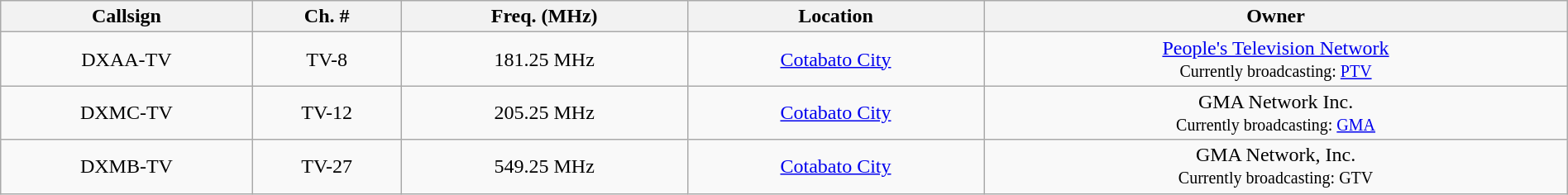<table class="wikitable" style="width:100%; text-align:center;">
<tr>
<th>Callsign</th>
<th>Ch. #</th>
<th>Freq. (MHz)</th>
<th>Location</th>
<th>Owner</th>
</tr>
<tr>
<td>DXAA-TV</td>
<td>TV-8</td>
<td>181.25 MHz</td>
<td><a href='#'>Cotabato City</a></td>
<td><a href='#'>People's Television Network</a><br><small>Currently broadcasting: <a href='#'>PTV</a></small></td>
</tr>
<tr>
<td>DXMC-TV</td>
<td>TV-12</td>
<td>205.25 MHz</td>
<td><a href='#'>Cotabato City</a></td>
<td>GMA Network Inc.<br><small>Currently broadcasting: <a href='#'>GMA</a></small></td>
</tr>
<tr>
<td>DXMB-TV</td>
<td>TV-27</td>
<td>549.25 MHz</td>
<td><a href='#'>Cotabato City</a></td>
<td>GMA Network, Inc.<br><small>Currently broadcasting: GTV</small></td>
</tr>
</table>
